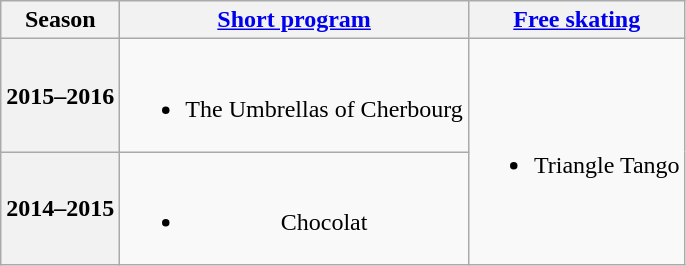<table class="wikitable" style="text-align:center">
<tr>
<th>Season</th>
<th><a href='#'>Short program</a></th>
<th><a href='#'>Free skating</a></th>
</tr>
<tr>
<th>2015–2016 <br></th>
<td><br><ul><li>The Umbrellas of Cherbourg <br></li></ul></td>
<td rowspan=2><br><ul><li>Triangle Tango <br></li></ul></td>
</tr>
<tr>
<th>2014–2015 <br></th>
<td><br><ul><li>Chocolat <br></li></ul></td>
</tr>
</table>
